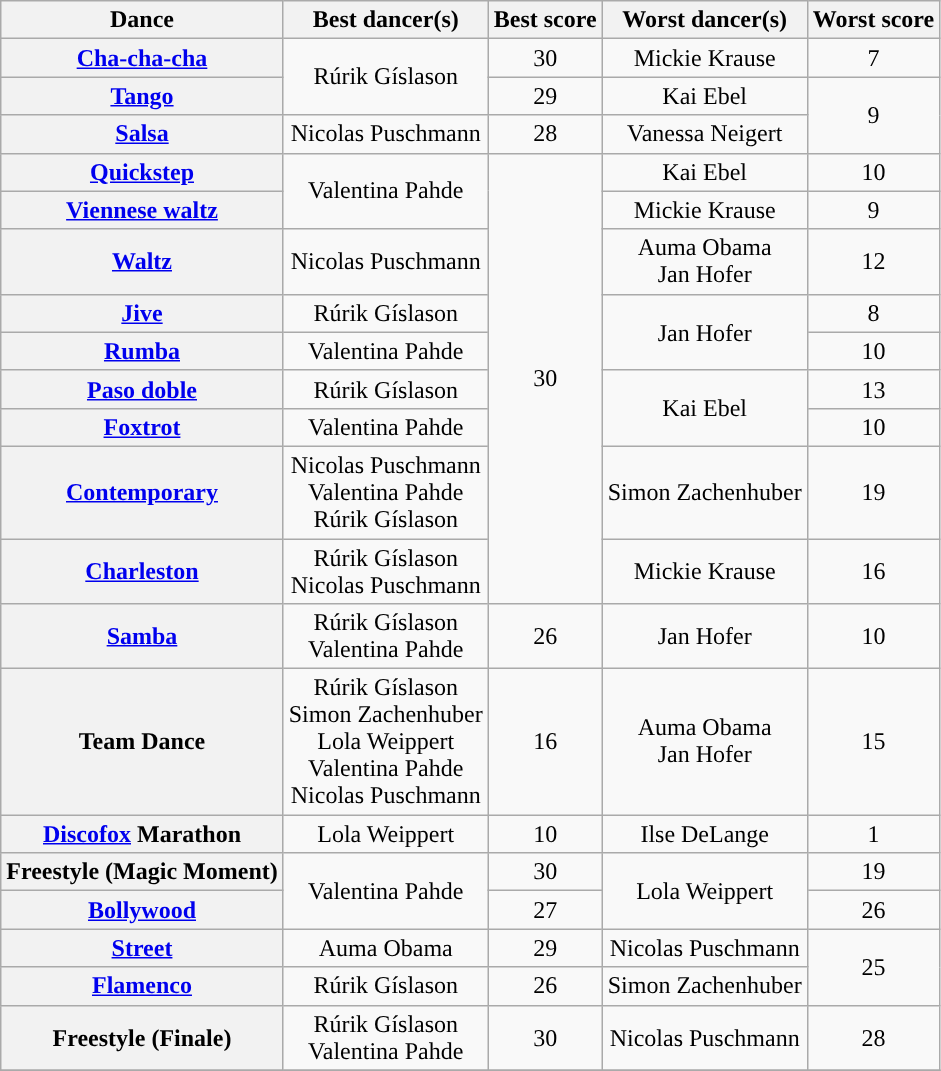<table class="wikitable sortable" style="text-align:center;">
<tr>
<th>Dance</th>
<th>Best dancer(s)</th>
<th>Best score</th>
<th>Worst dancer(s)</th>
<th>Worst score</th>
</tr>
<tr>
<th><a href='#'>Cha-cha-cha</a></th>
<td rowspan="2">Rúrik Gíslason</td>
<td>30</td>
<td>Mickie Krause</td>
<td>7</td>
</tr>
<tr>
<th><a href='#'>Tango</a></th>
<td>29</td>
<td>Kai Ebel</td>
<td rowspan="2">9</td>
</tr>
<tr>
<th><a href='#'>Salsa</a></th>
<td>Nicolas Puschmann</td>
<td>28</td>
<td>Vanessa Neigert</td>
</tr>
<tr>
<th><a href='#'>Quickstep</a></th>
<td rowspan="2">Valentina Pahde</td>
<td rowspan="9">30</td>
<td>Kai Ebel</td>
<td>10</td>
</tr>
<tr>
<th><a href='#'>Viennese waltz</a></th>
<td>Mickie Krause</td>
<td>9</td>
</tr>
<tr>
<th><a href='#'>Waltz</a></th>
<td>Nicolas Puschmann</td>
<td>Auma Obama<br>Jan Hofer</td>
<td>12</td>
</tr>
<tr>
<th><a href='#'>Jive</a></th>
<td>Rúrik Gíslason</td>
<td rowspan="2">Jan Hofer</td>
<td>8</td>
</tr>
<tr>
<th><a href='#'>Rumba</a></th>
<td>Valentina Pahde</td>
<td>10</td>
</tr>
<tr>
<th><a href='#'>Paso doble</a></th>
<td>Rúrik Gíslason</td>
<td rowspan="2">Kai Ebel</td>
<td>13</td>
</tr>
<tr>
<th><a href='#'>Foxtrot</a></th>
<td>Valentina Pahde</td>
<td>10</td>
</tr>
<tr>
<th><a href='#'>Contemporary</a></th>
<td>Nicolas Puschmann<br>Valentina Pahde<br>Rúrik Gíslason</td>
<td>Simon Zachenhuber</td>
<td>19</td>
</tr>
<tr>
<th><a href='#'>Charleston</a></th>
<td>Rúrik Gíslason<br>Nicolas Puschmann</td>
<td>Mickie Krause</td>
<td>16</td>
</tr>
<tr>
<th><a href='#'>Samba</a></th>
<td>Rúrik Gíslason<br>Valentina Pahde</td>
<td>26</td>
<td>Jan Hofer</td>
<td>10</td>
</tr>
<tr>
<th>Team Dance</th>
<td>Rúrik Gíslason<br>Simon Zachenhuber<br>Lola Weippert<br>Valentina Pahde<br>Nicolas Puschmann</td>
<td>16</td>
<td>Auma Obama<br>Jan Hofer</td>
<td>15</td>
</tr>
<tr>
<th><a href='#'>Discofox</a> Marathon</th>
<td>Lola Weippert</td>
<td>10</td>
<td>Ilse DeLange</td>
<td>1</td>
</tr>
<tr>
<th>Freestyle (Magic Moment)</th>
<td rowspan="2">Valentina Pahde</td>
<td>30</td>
<td rowspan="2">Lola Weippert</td>
<td>19</td>
</tr>
<tr>
<th><a href='#'>Bollywood</a></th>
<td>27</td>
<td>26</td>
</tr>
<tr>
<th><a href='#'>Street</a></th>
<td>Auma Obama</td>
<td>29</td>
<td>Nicolas Puschmann</td>
<td rowspan="2">25</td>
</tr>
<tr>
<th><a href='#'>Flamenco</a></th>
<td>Rúrik Gíslason</td>
<td>26</td>
<td>Simon Zachenhuber</td>
</tr>
<tr>
<th>Freestyle (Finale)</th>
<td>Rúrik Gíslason<br>Valentina Pahde</td>
<td>30</td>
<td>Nicolas Puschmann</td>
<td>28</td>
</tr>
<tr>
</tr>
</table>
